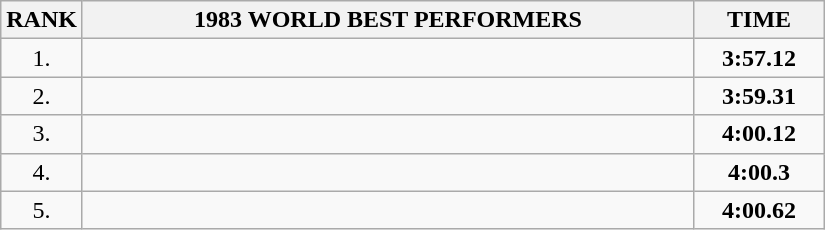<table class=wikitable>
<tr>
<th>RANK</th>
<th align="center" style="width: 25em">1983 WORLD BEST PERFORMERS</th>
<th align="center" style="width: 5em">TIME</th>
</tr>
<tr>
<td align="center">1.</td>
<td></td>
<td align="center"><strong>3:57.12</strong></td>
</tr>
<tr>
<td align="center">2.</td>
<td></td>
<td align="center"><strong>3:59.31</strong></td>
</tr>
<tr>
<td align="center">3.</td>
<td></td>
<td align="center"><strong>4:00.12</strong></td>
</tr>
<tr>
<td align="center">4.</td>
<td></td>
<td align="center"><strong>4:00.3</strong></td>
</tr>
<tr>
<td align="center">5.</td>
<td></td>
<td align="center"><strong>4:00.62</strong></td>
</tr>
</table>
